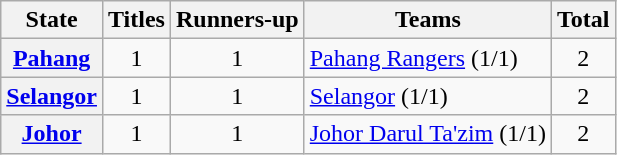<table class="wikitable plainrowheaders sortable">
<tr>
<th>State</th>
<th>Titles</th>
<th>Runners-up</th>
<th>Teams</th>
<th>Total</th>
</tr>
<tr>
<th scope="row"> <a href='#'>Pahang</a></th>
<td style="text-align:center">1</td>
<td style="text-align:center">1</td>
<td><a href='#'>Pahang Rangers</a> (1/1)</td>
<td style="text-align:center">2</td>
</tr>
<tr>
<th scope="row"> <a href='#'>Selangor</a></th>
<td style="text-align:center">1</td>
<td style="text-align:center">1</td>
<td><a href='#'>Selangor</a> (1/1)</td>
<td style="text-align:center">2</td>
</tr>
<tr>
<th scope="row"> <a href='#'>Johor</a></th>
<td style="text-align:center">1</td>
<td style="text-align:center">1</td>
<td><a href='#'>Johor Darul Ta'zim</a> (1/1)</td>
<td style="text-align:center">2</td>
</tr>
</table>
